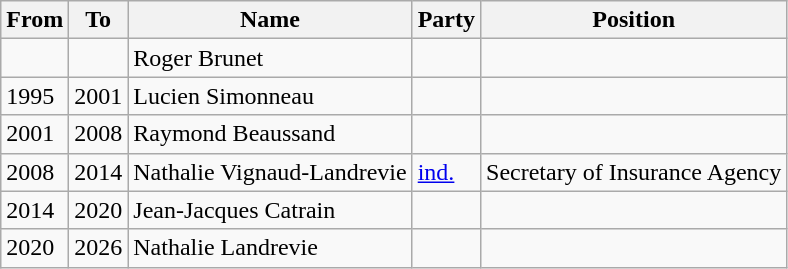<table class="wikitable">
<tr>
<th>From</th>
<th>To</th>
<th>Name</th>
<th>Party</th>
<th>Position</th>
</tr>
<tr>
<td></td>
<td></td>
<td>Roger Brunet</td>
<td></td>
<td></td>
</tr>
<tr>
<td>1995</td>
<td>2001</td>
<td>Lucien Simonneau</td>
<td></td>
<td></td>
</tr>
<tr>
<td>2001</td>
<td>2008</td>
<td>Raymond Beaussand</td>
<td></td>
<td></td>
</tr>
<tr>
<td>2008</td>
<td>2014</td>
<td>Nathalie Vignaud-Landrevie</td>
<td><a href='#'>ind.</a></td>
<td>Secretary of Insurance Agency</td>
</tr>
<tr>
<td>2014</td>
<td>2020</td>
<td>Jean-Jacques Catrain</td>
<td></td>
<td></td>
</tr>
<tr>
<td>2020</td>
<td>2026</td>
<td>Nathalie Landrevie</td>
<td></td>
<td></td>
</tr>
</table>
